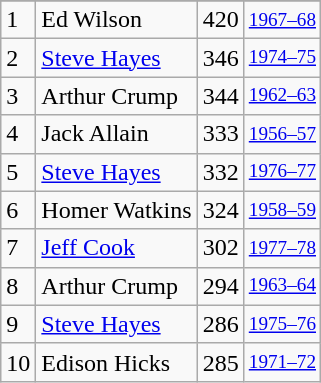<table class="wikitable">
<tr>
</tr>
<tr>
<td>1</td>
<td>Ed Wilson</td>
<td>420</td>
<td style="font-size:80%;"><a href='#'>1967–68</a></td>
</tr>
<tr>
<td>2</td>
<td><a href='#'>Steve Hayes</a></td>
<td>346</td>
<td style="font-size:80%;"><a href='#'>1974–75</a></td>
</tr>
<tr>
<td>3</td>
<td>Arthur Crump</td>
<td>344</td>
<td style="font-size:80%;"><a href='#'>1962–63</a></td>
</tr>
<tr>
<td>4</td>
<td>Jack Allain</td>
<td>333</td>
<td style="font-size:80%;"><a href='#'>1956–57</a></td>
</tr>
<tr>
<td>5</td>
<td><a href='#'>Steve Hayes</a></td>
<td>332</td>
<td style="font-size:80%;"><a href='#'>1976–77</a></td>
</tr>
<tr>
<td>6</td>
<td>Homer Watkins</td>
<td>324</td>
<td style="font-size:80%;"><a href='#'>1958–59</a></td>
</tr>
<tr>
<td>7</td>
<td><a href='#'>Jeff Cook</a></td>
<td>302</td>
<td style="font-size:80%;"><a href='#'>1977–78</a></td>
</tr>
<tr>
<td>8</td>
<td>Arthur Crump</td>
<td>294</td>
<td style="font-size:80%;"><a href='#'>1963–64</a></td>
</tr>
<tr>
<td>9</td>
<td><a href='#'>Steve Hayes</a></td>
<td>286</td>
<td style="font-size:80%;"><a href='#'>1975–76</a></td>
</tr>
<tr>
<td>10</td>
<td>Edison Hicks</td>
<td>285</td>
<td style="font-size:80%;"><a href='#'>1971–72</a></td>
</tr>
</table>
